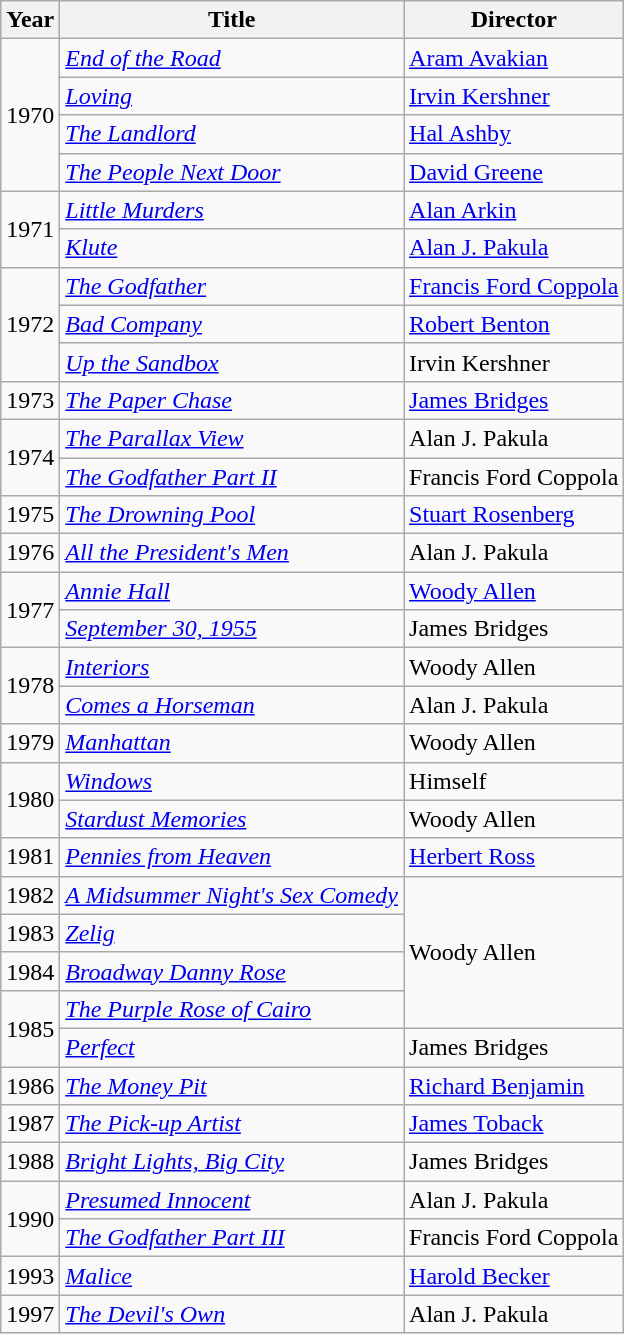<table class="wikitable">
<tr>
<th>Year</th>
<th>Title</th>
<th>Director</th>
</tr>
<tr>
<td rowspan="4">1970</td>
<td><em><a href='#'>End of the Road</a></em></td>
<td><a href='#'>Aram Avakian</a></td>
</tr>
<tr>
<td><em><a href='#'>Loving</a></em></td>
<td><a href='#'>Irvin Kershner</a></td>
</tr>
<tr>
<td><em><a href='#'>The Landlord</a></em></td>
<td><a href='#'>Hal Ashby</a></td>
</tr>
<tr>
<td><em><a href='#'>The People Next Door</a></em></td>
<td><a href='#'>David Greene</a></td>
</tr>
<tr>
<td rowspan="2">1971</td>
<td><em><a href='#'>Little Murders</a></em></td>
<td><a href='#'>Alan Arkin</a></td>
</tr>
<tr>
<td><em><a href='#'>Klute</a></em></td>
<td><a href='#'>Alan J. Pakula</a></td>
</tr>
<tr>
<td rowspan="3">1972</td>
<td><em><a href='#'>The Godfather</a></em></td>
<td><a href='#'>Francis Ford Coppola</a></td>
</tr>
<tr>
<td><em><a href='#'>Bad Company</a></em></td>
<td><a href='#'>Robert Benton</a></td>
</tr>
<tr>
<td><em><a href='#'>Up the Sandbox</a></em></td>
<td>Irvin Kershner</td>
</tr>
<tr>
<td>1973</td>
<td><em><a href='#'>The Paper Chase</a></em></td>
<td><a href='#'>James Bridges</a></td>
</tr>
<tr>
<td rowspan="2">1974</td>
<td><em><a href='#'>The Parallax View</a></em></td>
<td>Alan J. Pakula</td>
</tr>
<tr>
<td><em><a href='#'>The Godfather Part II</a></em></td>
<td>Francis Ford Coppola</td>
</tr>
<tr>
<td>1975</td>
<td><em><a href='#'>The Drowning Pool</a></em></td>
<td><a href='#'>Stuart Rosenberg</a></td>
</tr>
<tr>
<td>1976</td>
<td><em><a href='#'>All the President's Men</a></em></td>
<td>Alan J. Pakula</td>
</tr>
<tr>
<td rowspan="2">1977</td>
<td><em><a href='#'>Annie Hall</a></em></td>
<td><a href='#'>Woody Allen</a></td>
</tr>
<tr>
<td><em><a href='#'>September 30, 1955</a></em></td>
<td>James Bridges</td>
</tr>
<tr>
<td rowspan="2">1978</td>
<td><em><a href='#'>Interiors</a></em></td>
<td>Woody Allen</td>
</tr>
<tr>
<td><em><a href='#'>Comes a Horseman</a></em></td>
<td>Alan J. Pakula</td>
</tr>
<tr>
<td>1979</td>
<td><em><a href='#'>Manhattan</a></em></td>
<td>Woody Allen</td>
</tr>
<tr>
<td rowspan="2">1980</td>
<td><em><a href='#'>Windows</a></em></td>
<td>Himself</td>
</tr>
<tr>
<td><em><a href='#'>Stardust Memories</a></em></td>
<td>Woody Allen</td>
</tr>
<tr>
<td>1981</td>
<td><em><a href='#'>Pennies from Heaven</a></em></td>
<td><a href='#'>Herbert Ross</a></td>
</tr>
<tr>
<td>1982</td>
<td><em><a href='#'>A Midsummer Night's Sex Comedy</a></em></td>
<td rowspan="4">Woody Allen</td>
</tr>
<tr>
<td>1983</td>
<td><em><a href='#'>Zelig</a></em></td>
</tr>
<tr>
<td>1984</td>
<td><em><a href='#'>Broadway Danny Rose</a></em></td>
</tr>
<tr>
<td rowspan="2">1985</td>
<td><em><a href='#'>The Purple Rose of Cairo</a></em></td>
</tr>
<tr>
<td><em><a href='#'>Perfect</a></em></td>
<td>James Bridges</td>
</tr>
<tr>
<td>1986</td>
<td><em><a href='#'>The Money Pit</a></em></td>
<td><a href='#'>Richard Benjamin</a></td>
</tr>
<tr>
<td>1987</td>
<td><em><a href='#'>The Pick-up Artist</a></em></td>
<td><a href='#'>James Toback</a></td>
</tr>
<tr>
<td>1988</td>
<td><em><a href='#'>Bright Lights, Big City</a></em></td>
<td>James Bridges</td>
</tr>
<tr>
<td rowspan="2">1990</td>
<td><em><a href='#'>Presumed Innocent</a></em></td>
<td>Alan J. Pakula</td>
</tr>
<tr>
<td><em><a href='#'>The Godfather Part III</a></em></td>
<td>Francis Ford Coppola</td>
</tr>
<tr>
<td>1993</td>
<td><em><a href='#'>Malice</a></em></td>
<td><a href='#'>Harold Becker</a></td>
</tr>
<tr>
<td>1997</td>
<td><em><a href='#'>The Devil's Own</a></em></td>
<td>Alan J. Pakula</td>
</tr>
</table>
